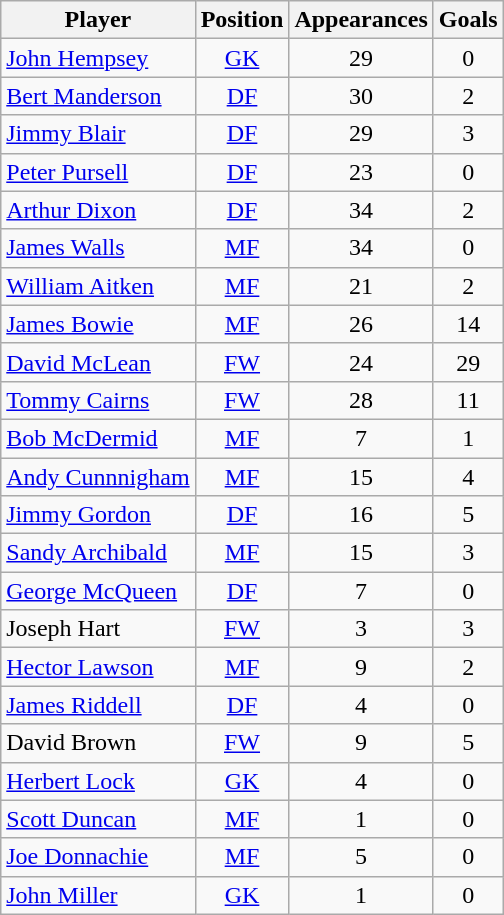<table class="wikitable sortable" style="text-align: center;">
<tr>
<th>Player</th>
<th>Position</th>
<th>Appearances</th>
<th>Goals</th>
</tr>
<tr>
<td align="left"> <a href='#'>John Hempsey</a></td>
<td><a href='#'>GK</a></td>
<td>29</td>
<td>0</td>
</tr>
<tr>
<td align="left"> <a href='#'>Bert Manderson</a></td>
<td><a href='#'>DF</a></td>
<td>30</td>
<td>2</td>
</tr>
<tr>
<td align="left"> <a href='#'>Jimmy Blair</a></td>
<td><a href='#'>DF</a></td>
<td>29</td>
<td>3</td>
</tr>
<tr>
<td align="left"> <a href='#'>Peter Pursell</a></td>
<td><a href='#'>DF</a></td>
<td>23</td>
<td>0</td>
</tr>
<tr>
<td align="left"> <a href='#'>Arthur Dixon</a></td>
<td><a href='#'>DF</a></td>
<td>34</td>
<td>2</td>
</tr>
<tr>
<td align="left"> <a href='#'>James Walls</a></td>
<td><a href='#'>MF</a></td>
<td>34</td>
<td>0</td>
</tr>
<tr>
<td align="left"> <a href='#'>William Aitken</a></td>
<td><a href='#'>MF</a></td>
<td>21</td>
<td>2</td>
</tr>
<tr>
<td align="left"> <a href='#'>James Bowie</a></td>
<td><a href='#'>MF</a></td>
<td>26</td>
<td>14</td>
</tr>
<tr>
<td align="left"> <a href='#'>David McLean</a></td>
<td><a href='#'>FW</a></td>
<td>24</td>
<td>29</td>
</tr>
<tr>
<td align="left"> <a href='#'>Tommy Cairns</a></td>
<td><a href='#'>FW</a></td>
<td>28</td>
<td>11</td>
</tr>
<tr>
<td align="left"> <a href='#'>Bob McDermid</a></td>
<td><a href='#'>MF</a></td>
<td>7</td>
<td>1</td>
</tr>
<tr>
<td align="left"> <a href='#'>Andy Cunnnigham</a></td>
<td><a href='#'>MF</a></td>
<td>15</td>
<td>4</td>
</tr>
<tr>
<td align="left"> <a href='#'>Jimmy Gordon</a></td>
<td><a href='#'>DF</a></td>
<td>16</td>
<td>5</td>
</tr>
<tr>
<td align="left"> <a href='#'>Sandy Archibald</a></td>
<td><a href='#'>MF</a></td>
<td>15</td>
<td>3</td>
</tr>
<tr>
<td align="left"> <a href='#'>George McQueen</a></td>
<td><a href='#'>DF</a></td>
<td>7</td>
<td>0</td>
</tr>
<tr>
<td align="left"> Joseph Hart</td>
<td><a href='#'>FW</a></td>
<td>3</td>
<td>3</td>
</tr>
<tr>
<td align="left"> <a href='#'>Hector Lawson</a></td>
<td><a href='#'>MF</a></td>
<td>9</td>
<td>2</td>
</tr>
<tr>
<td align="left"> <a href='#'>James Riddell</a></td>
<td><a href='#'>DF</a></td>
<td>4</td>
<td>0</td>
</tr>
<tr>
<td align="left"> David Brown</td>
<td><a href='#'>FW</a></td>
<td>9</td>
<td>5</td>
</tr>
<tr>
<td align="left"> <a href='#'>Herbert Lock</a></td>
<td><a href='#'>GK</a></td>
<td>4</td>
<td>0</td>
</tr>
<tr>
<td align="left"> <a href='#'>Scott Duncan</a></td>
<td><a href='#'>MF</a></td>
<td>1</td>
<td>0</td>
</tr>
<tr>
<td align="left"> <a href='#'>Joe Donnachie</a></td>
<td><a href='#'>MF</a></td>
<td>5</td>
<td>0</td>
</tr>
<tr>
<td align="left"> <a href='#'>John Miller</a></td>
<td><a href='#'>GK</a></td>
<td>1</td>
<td>0</td>
</tr>
</table>
